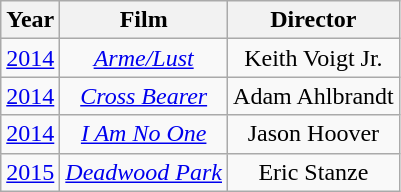<table class=wikitable style=text-align:center>
<tr>
<th>Year</th>
<th>Film</th>
<th>Director</th>
</tr>
<tr>
<td><a href='#'>2014</a></td>
<td><em><a href='#'>Arme/Lust</a></em></td>
<td>Keith Voigt Jr.</td>
</tr>
<tr>
<td><a href='#'>2014</a></td>
<td><em><a href='#'>Cross Bearer</a></em></td>
<td>Adam Ahlbrandt</td>
</tr>
<tr>
<td><a href='#'>2014</a></td>
<td><em><a href='#'>I Am No One</a></em></td>
<td>Jason Hoover</td>
</tr>
<tr>
<td><a href='#'>2015</a></td>
<td><em><a href='#'>Deadwood Park</a></em></td>
<td>Eric Stanze</td>
</tr>
</table>
